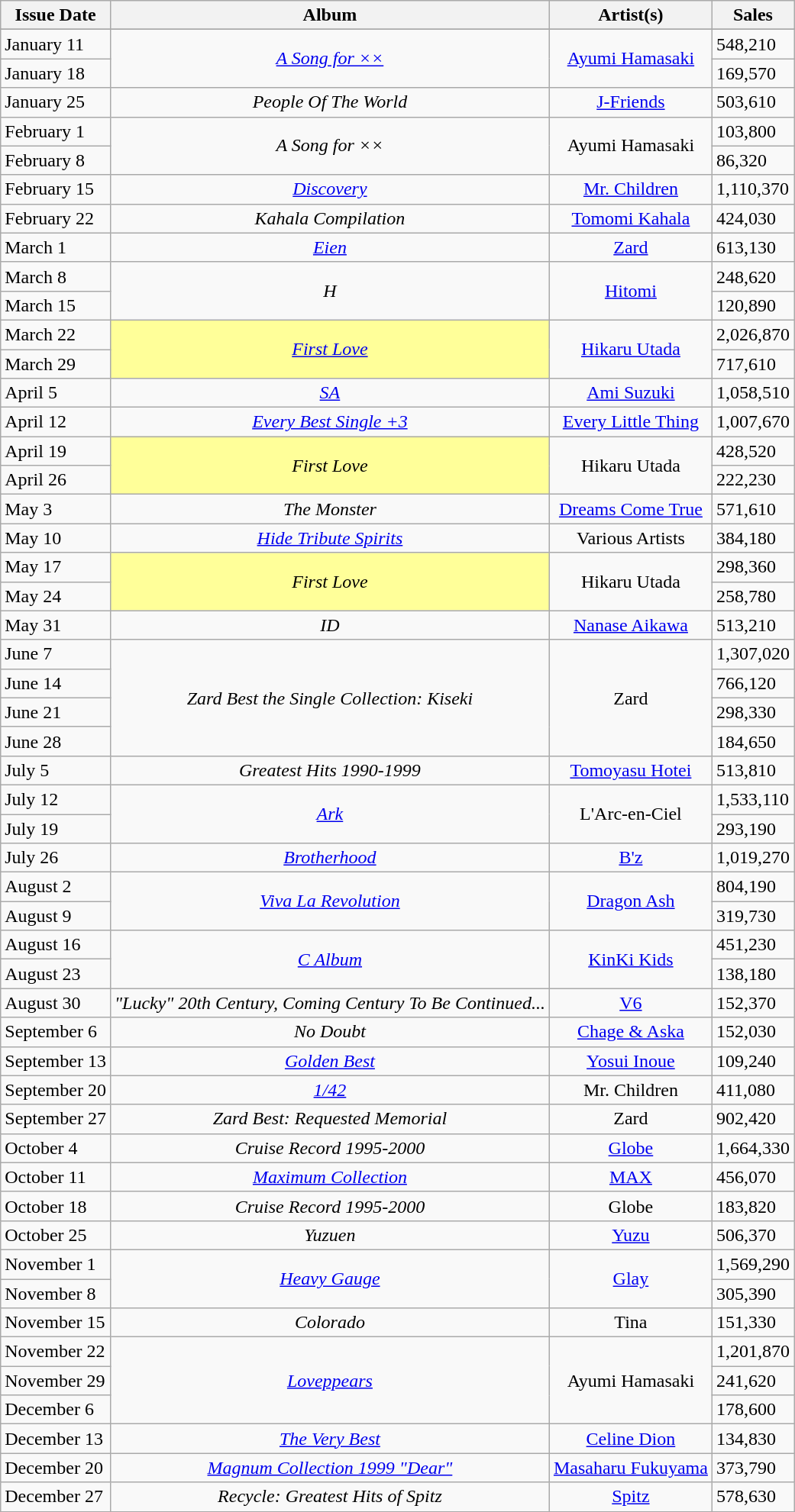<table class="wikitable">
<tr>
<th style="text-align: center;">Issue Date</th>
<th style="text-align: center;">Album</th>
<th style="text-align: center;">Artist(s)</th>
<th style="text-align: center;">Sales</th>
</tr>
<tr>
</tr>
<tr>
<td>January 11</td>
<td style="text-align: center;" rowspan="2"><em><a href='#'>A Song for ××</a></em></td>
<td style="text-align: center;" rowspan="2"><a href='#'>Ayumi Hamasaki</a></td>
<td>548,210</td>
</tr>
<tr>
<td>January 18</td>
<td>169,570</td>
</tr>
<tr>
<td>January 25</td>
<td style="text-align: center;"><em>People Of The World</em></td>
<td style="text-align: center;"><a href='#'>J-Friends</a></td>
<td>503,610</td>
</tr>
<tr>
<td>February 1</td>
<td style="text-align: center;" rowspan="2"><em>A Song for ××</em></td>
<td style="text-align: center;" rowspan="2">Ayumi Hamasaki</td>
<td>103,800</td>
</tr>
<tr>
<td>February 8</td>
<td>86,320</td>
</tr>
<tr>
<td>February 15</td>
<td style="text-align: center;"><em><a href='#'>Discovery</a></em></td>
<td style="text-align: center;"><a href='#'>Mr. Children</a></td>
<td>1,110,370</td>
</tr>
<tr>
<td>February 22</td>
<td style="text-align: center;"><em>Kahala Compilation</em></td>
<td style="text-align: center;"><a href='#'>Tomomi Kahala</a></td>
<td>424,030</td>
</tr>
<tr>
<td>March 1</td>
<td style="text-align: center;"><em><a href='#'>Eien</a></em></td>
<td style="text-align: center;"><a href='#'>Zard</a></td>
<td>613,130</td>
</tr>
<tr>
<td>March 8</td>
<td style="text-align: center;" rowspan="2"><em>H</em></td>
<td style="text-align: center;" rowspan="2"><a href='#'>Hitomi</a></td>
<td>248,620</td>
</tr>
<tr>
<td>March 15</td>
<td>120,890</td>
</tr>
<tr>
<td>March 22</td>
<td bgcolor=#FFFF99 style="text-align: center;" rowspan="2"><em><a href='#'>First Love</a></em> </td>
<td style="text-align: center;" rowspan="2"><a href='#'>Hikaru Utada</a></td>
<td>2,026,870</td>
</tr>
<tr>
<td>March 29</td>
<td>717,610</td>
</tr>
<tr>
<td>April 5</td>
<td style="text-align: center;"><em><a href='#'>SA</a></em></td>
<td style="text-align: center;"><a href='#'>Ami Suzuki</a></td>
<td>1,058,510</td>
</tr>
<tr>
<td>April 12</td>
<td style="text-align: center;"><em><a href='#'>Every Best Single +3</a></em></td>
<td style="text-align: center;"><a href='#'>Every Little Thing</a></td>
<td>1,007,670</td>
</tr>
<tr>
<td>April 19</td>
<td bgcolor=#FFFF99 style="text-align: center;" rowspan="2"><em>First Love</em> </td>
<td style="text-align: center;" rowspan="2">Hikaru Utada</td>
<td>428,520</td>
</tr>
<tr>
<td>April 26</td>
<td>222,230</td>
</tr>
<tr>
<td>May 3</td>
<td style="text-align: center;"><em>The Monster</em></td>
<td style="text-align: center;"><a href='#'>Dreams Come True</a></td>
<td>571,610</td>
</tr>
<tr>
<td>May 10</td>
<td style="text-align: center;"><em><a href='#'>Hide Tribute Spirits</a></em></td>
<td style="text-align: center;">Various Artists</td>
<td>384,180</td>
</tr>
<tr>
<td>May 17</td>
<td bgcolor=#FFFF99 style="text-align: center;" rowspan="2"><em>First Love</em> </td>
<td style="text-align: center;" rowspan="2">Hikaru Utada</td>
<td>298,360</td>
</tr>
<tr>
<td>May 24</td>
<td>258,780</td>
</tr>
<tr>
<td>May 31</td>
<td style="text-align: center;"><em>ID</em></td>
<td style="text-align: center;"><a href='#'>Nanase Aikawa</a></td>
<td>513,210</td>
</tr>
<tr>
<td>June 7</td>
<td style="text-align: center;" rowspan="4"><em>Zard Best the Single Collection: Kiseki</em></td>
<td style="text-align: center;" rowspan="4">Zard</td>
<td>1,307,020</td>
</tr>
<tr>
<td>June 14</td>
<td>766,120</td>
</tr>
<tr>
<td>June 21</td>
<td>298,330</td>
</tr>
<tr>
<td>June 28</td>
<td>184,650</td>
</tr>
<tr>
<td>July 5</td>
<td style="text-align: center;"><em>Greatest Hits 1990-1999</em></td>
<td style="text-align: center;"><a href='#'>Tomoyasu Hotei</a></td>
<td>513,810</td>
</tr>
<tr>
<td>July 12</td>
<td style="text-align: center;" rowspan="2"><em><a href='#'>Ark</a></em></td>
<td style="text-align: center;" rowspan="2">L'Arc-en-Ciel</td>
<td>1,533,110</td>
</tr>
<tr>
<td>July 19</td>
<td>293,190</td>
</tr>
<tr>
<td>July 26</td>
<td style="text-align: center;"><em><a href='#'>Brotherhood</a></em></td>
<td style="text-align: center;"><a href='#'>B'z</a></td>
<td>1,019,270</td>
</tr>
<tr>
<td>August 2</td>
<td style="text-align: center;" rowspan="2"><a href='#'><em>Viva La Revolution</em></a></td>
<td style="text-align: center;" rowspan="2"><a href='#'>Dragon Ash</a></td>
<td>804,190</td>
</tr>
<tr>
<td>August 9</td>
<td>319,730</td>
</tr>
<tr>
<td>August 16</td>
<td style="text-align: center;" rowspan="2"><em><a href='#'>C Album</a></em></td>
<td style="text-align: center;" rowspan="2"><a href='#'>KinKi Kids</a></td>
<td>451,230</td>
</tr>
<tr>
<td>August 23</td>
<td>138,180</td>
</tr>
<tr>
<td>August 30</td>
<td style="text-align: center;"><em>"Lucky" 20th Century, Coming Century To Be Continued...</em></td>
<td style="text-align: center;"><a href='#'>V6</a></td>
<td>152,370</td>
</tr>
<tr>
<td>September 6</td>
<td style="text-align: center;"><em>No Doubt</em></td>
<td style="text-align: center;"><a href='#'>Chage & Aska</a></td>
<td>152,030</td>
</tr>
<tr>
<td>September 13</td>
<td style="text-align: center;"><em><a href='#'>Golden Best</a></em></td>
<td style="text-align: center;"><a href='#'>Yosui Inoue</a></td>
<td>109,240</td>
</tr>
<tr>
<td>September 20</td>
<td style="text-align: center;"><em><a href='#'>1/42</a></em></td>
<td style="text-align: center;">Mr. Children</td>
<td>411,080</td>
</tr>
<tr>
<td>September 27</td>
<td style="text-align: center;"><em>Zard Best: Requested Memorial</em></td>
<td style="text-align: center;">Zard</td>
<td>902,420</td>
</tr>
<tr>
<td>October 4</td>
<td style="text-align: center;"><em>Cruise Record 1995-2000</em></td>
<td style="text-align: center;"><a href='#'>Globe</a></td>
<td>1,664,330</td>
</tr>
<tr>
<td>October 11</td>
<td style="text-align: center;"><em><a href='#'>Maximum Collection</a></em></td>
<td style="text-align: center;"><a href='#'>MAX</a></td>
<td>456,070</td>
</tr>
<tr>
<td>October 18</td>
<td style="text-align: center;"><em>Cruise Record 1995-2000</em></td>
<td style="text-align: center;">Globe</td>
<td>183,820</td>
</tr>
<tr>
<td>October 25</td>
<td style="text-align: center;"><em>Yuzuen</em></td>
<td style="text-align: center;"><a href='#'>Yuzu</a></td>
<td>506,370</td>
</tr>
<tr>
<td>November 1</td>
<td style="text-align: center;" rowspan="2"><em><a href='#'>Heavy Gauge</a></em></td>
<td style="text-align: center;" rowspan="2"><a href='#'>Glay</a></td>
<td>1,569,290</td>
</tr>
<tr>
<td>November 8</td>
<td>305,390</td>
</tr>
<tr>
<td>November 15</td>
<td style="text-align: center;"><em>Colorado</em></td>
<td style="text-align: center;">Tina</td>
<td>151,330</td>
</tr>
<tr>
<td>November 22</td>
<td style="text-align: center;" rowspan="3"><em><a href='#'>Loveppears</a></em></td>
<td style="text-align: center;" rowspan="3">Ayumi Hamasaki</td>
<td>1,201,870</td>
</tr>
<tr>
<td>November 29</td>
<td>241,620</td>
</tr>
<tr>
<td>December 6</td>
<td>178,600</td>
</tr>
<tr>
<td>December 13</td>
<td style="text-align: center;"><em><a href='#'>The Very Best</a></em></td>
<td style="text-align: center;"><a href='#'>Celine Dion</a></td>
<td>134,830</td>
</tr>
<tr>
<td>December 20</td>
<td style="text-align: center;"><em><a href='#'>Magnum Collection 1999 "Dear"</a></em></td>
<td style="text-align: center;"><a href='#'>Masaharu Fukuyama</a></td>
<td>373,790</td>
</tr>
<tr>
<td>December 27</td>
<td style="text-align: center;"><em>Recycle: Greatest Hits of Spitz</em></td>
<td style="text-align: center;"><a href='#'>Spitz</a></td>
<td>578,630</td>
</tr>
<tr>
</tr>
</table>
